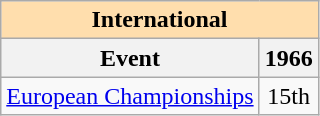<table class="wikitable" style="text-align:center">
<tr>
<th style="background-color: #ffdead; " colspan=2 align=center>International</th>
</tr>
<tr>
<th>Event</th>
<th>1966</th>
</tr>
<tr>
<td align=left><a href='#'>European Championships</a></td>
<td>15th</td>
</tr>
</table>
